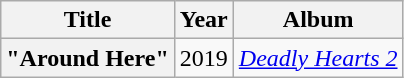<table class="wikitable plainrowheaders" style="text-align:center;">
<tr>
<th>Title</th>
<th>Year</th>
<th>Album</th>
</tr>
<tr>
<th scope="row">"Around Here"</th>
<td>2019</td>
<td><em><a href='#'>Deadly Hearts 2</a></em></td>
</tr>
</table>
